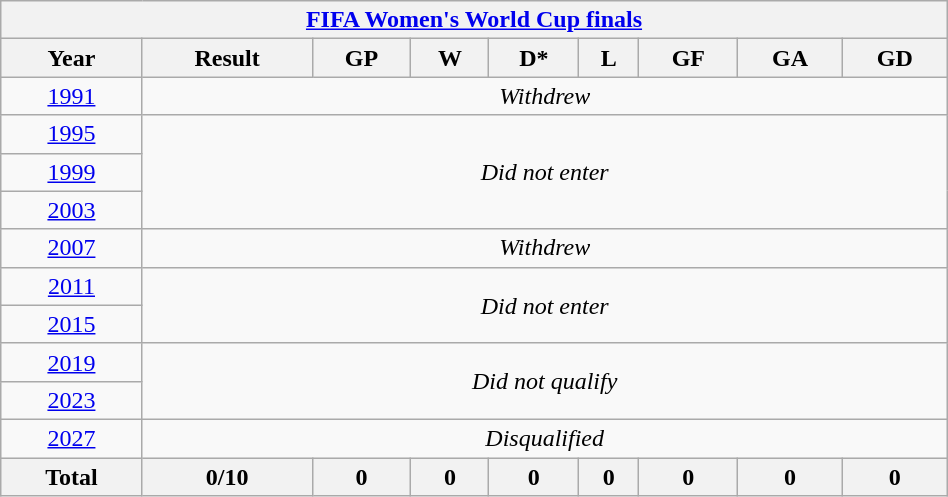<table class="wikitable" style="text-align: center; width:50%;">
<tr>
<th colspan=10><a href='#'>FIFA Women's World Cup finals</a></th>
</tr>
<tr>
<th>Year</th>
<th>Result</th>
<th>GP</th>
<th>W</th>
<th>D*</th>
<th>L</th>
<th>GF</th>
<th>GA</th>
<th>GD</th>
</tr>
<tr>
<td> <a href='#'>1991</a></td>
<td colspan=8><em>Withdrew</em></td>
</tr>
<tr>
<td> <a href='#'>1995</a></td>
<td colspan=8 rowspan=3><em>Did not enter</em></td>
</tr>
<tr>
<td> <a href='#'>1999</a></td>
</tr>
<tr>
<td> <a href='#'>2003</a></td>
</tr>
<tr>
<td> <a href='#'>2007</a></td>
<td colspan=8><em>Withdrew</em></td>
</tr>
<tr>
<td> <a href='#'>2011</a></td>
<td colspan=8 rowspan=2><em>Did not enter</em></td>
</tr>
<tr>
<td> <a href='#'>2015</a></td>
</tr>
<tr>
<td> <a href='#'>2019</a></td>
<td colspan=8 rowspan=2><em>Did not qualify</em></td>
</tr>
<tr>
<td> <a href='#'>2023</a></td>
</tr>
<tr>
<td> <a href='#'>2027</a></td>
<td colspan=8><em>Disqualified</em></td>
</tr>
<tr>
<th>Total</th>
<th>0/10</th>
<th>0</th>
<th>0</th>
<th>0</th>
<th>0</th>
<th>0</th>
<th>0</th>
<th>0</th>
</tr>
</table>
